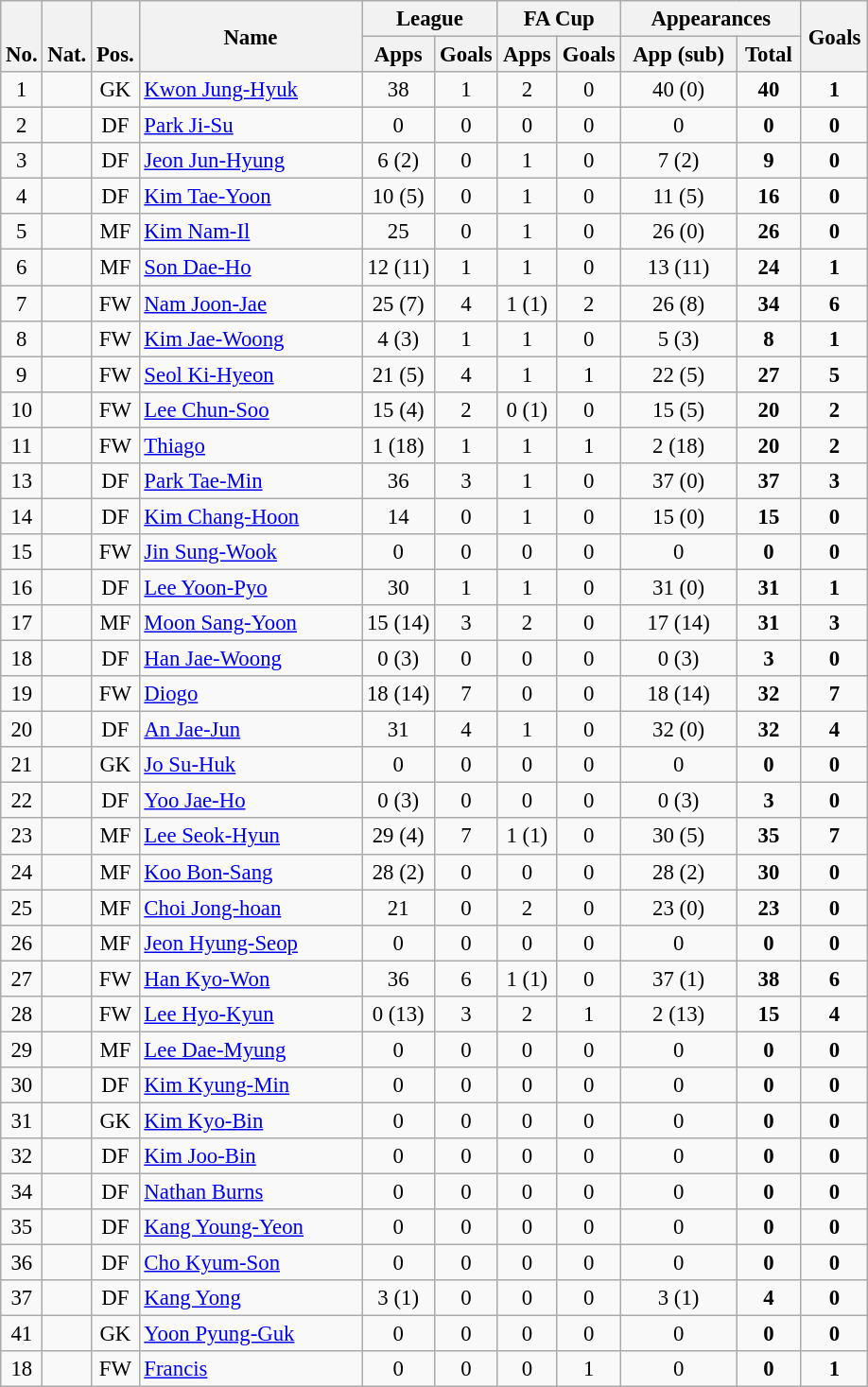<table class="wikitable" style="font-size: 95%; text-align: center;">
<tr>
<th rowspan="2" valign="bottom">No.</th>
<th rowspan="2" valign="bottom">Nat.</th>
<th rowspan="2" valign="bottom">Pos.</th>
<th rowspan="2" width="150">Name</th>
<th colspan="2" width="80">League</th>
<th colspan="2" width="80">FA Cup</th>
<th colspan="2" width="120">Appearances</th>
<th rowspan="2" width="40">Goals</th>
</tr>
<tr>
<th>Apps</th>
<th>Goals</th>
<th>Apps</th>
<th>Goals</th>
<th>App (sub)</th>
<th>Total</th>
</tr>
<tr>
<td>1</td>
<td></td>
<td>GK</td>
<td align="left"><a href='#'>Kwon Jung-Hyuk</a></td>
<td>38</td>
<td>1</td>
<td>2</td>
<td>0</td>
<td>40 (0)</td>
<td><strong>40</strong></td>
<td><strong>1</strong></td>
</tr>
<tr>
<td>2</td>
<td></td>
<td>DF</td>
<td align="left"><a href='#'>Park Ji-Su</a></td>
<td>0</td>
<td>0</td>
<td>0</td>
<td>0</td>
<td>0</td>
<td><strong>0</strong></td>
<td><strong>0</strong></td>
</tr>
<tr>
<td>3</td>
<td></td>
<td>DF</td>
<td align="left"><a href='#'>Jeon Jun-Hyung</a></td>
<td>6 (2)</td>
<td>0</td>
<td>1</td>
<td>0</td>
<td>7 (2)</td>
<td><strong>9</strong></td>
<td><strong>0</strong></td>
</tr>
<tr>
<td>4</td>
<td></td>
<td>DF</td>
<td align="left"><a href='#'>Kim Tae-Yoon</a></td>
<td>10 (5)</td>
<td>0</td>
<td>1</td>
<td>0</td>
<td>11 (5)</td>
<td><strong>16</strong></td>
<td><strong>0</strong></td>
</tr>
<tr>
<td>5</td>
<td></td>
<td>MF</td>
<td align="left"><a href='#'>Kim Nam-Il</a></td>
<td>25</td>
<td>0</td>
<td>1</td>
<td>0</td>
<td>26 (0)</td>
<td><strong>26</strong></td>
<td><strong>0</strong></td>
</tr>
<tr>
<td>6</td>
<td></td>
<td>MF</td>
<td align="left"><a href='#'>Son Dae-Ho</a></td>
<td>12 (11)</td>
<td>1</td>
<td>1</td>
<td>0</td>
<td>13 (11)</td>
<td><strong>24</strong></td>
<td><strong>1</strong></td>
</tr>
<tr>
<td>7</td>
<td></td>
<td>FW</td>
<td align="left"><a href='#'>Nam Joon-Jae</a></td>
<td>25 (7)</td>
<td>4</td>
<td>1 (1)</td>
<td>2</td>
<td>26 (8)</td>
<td><strong>34</strong></td>
<td><strong>6</strong></td>
</tr>
<tr>
<td>8</td>
<td></td>
<td>FW</td>
<td align="left"><a href='#'>Kim Jae-Woong</a></td>
<td>4 (3)</td>
<td>1</td>
<td>1</td>
<td>0</td>
<td>5 (3)</td>
<td><strong>8</strong></td>
<td><strong>1</strong></td>
</tr>
<tr>
<td>9</td>
<td></td>
<td>FW</td>
<td align="left"><a href='#'>Seol Ki-Hyeon</a></td>
<td>21 (5)</td>
<td>4</td>
<td>1</td>
<td>1</td>
<td>22 (5)</td>
<td><strong>27</strong></td>
<td><strong>5</strong></td>
</tr>
<tr>
<td>10</td>
<td></td>
<td>FW</td>
<td align="left"><a href='#'>Lee Chun-Soo</a></td>
<td>15 (4)</td>
<td>2</td>
<td>0 (1)</td>
<td>0</td>
<td>15 (5)</td>
<td><strong>20</strong></td>
<td><strong>2</strong></td>
</tr>
<tr>
<td>11</td>
<td></td>
<td>FW</td>
<td align="left"><a href='#'>Thiago</a></td>
<td>1 (18)</td>
<td>1</td>
<td>1</td>
<td>1</td>
<td>2 (18)</td>
<td><strong>20</strong></td>
<td><strong>2</strong></td>
</tr>
<tr>
<td>13</td>
<td></td>
<td>DF</td>
<td align="left"><a href='#'>Park Tae-Min</a></td>
<td>36</td>
<td>3</td>
<td>1</td>
<td>0</td>
<td>37 (0)</td>
<td><strong>37</strong></td>
<td><strong>3</strong></td>
</tr>
<tr>
<td>14</td>
<td></td>
<td>DF</td>
<td align="left"><a href='#'>Kim Chang-Hoon</a></td>
<td>14</td>
<td>0</td>
<td>1</td>
<td>0</td>
<td>15 (0)</td>
<td><strong>15</strong></td>
<td><strong>0</strong></td>
</tr>
<tr>
<td>15</td>
<td></td>
<td>FW</td>
<td align="left"><a href='#'>Jin Sung-Wook</a></td>
<td>0</td>
<td>0</td>
<td>0</td>
<td>0</td>
<td>0</td>
<td><strong>0</strong></td>
<td><strong>0</strong></td>
</tr>
<tr>
<td>16</td>
<td></td>
<td>DF</td>
<td align="left"><a href='#'>Lee Yoon-Pyo</a></td>
<td>30</td>
<td>1</td>
<td>1</td>
<td>0</td>
<td>31 (0)</td>
<td><strong>31</strong></td>
<td><strong>1</strong></td>
</tr>
<tr>
<td>17</td>
<td></td>
<td>MF</td>
<td align="left"><a href='#'>Moon Sang-Yoon</a></td>
<td>15 (14)</td>
<td>3</td>
<td>2</td>
<td>0</td>
<td>17 (14)</td>
<td><strong>31</strong></td>
<td><strong>3</strong></td>
</tr>
<tr>
<td>18</td>
<td></td>
<td>DF</td>
<td align="left"><a href='#'>Han Jae-Woong</a></td>
<td>0 (3)</td>
<td>0</td>
<td>0</td>
<td>0</td>
<td>0 (3)</td>
<td><strong>3</strong></td>
<td><strong>0</strong></td>
</tr>
<tr>
<td>19</td>
<td></td>
<td>FW</td>
<td align="left"><a href='#'>Diogo</a></td>
<td>18 (14)</td>
<td>7</td>
<td>0</td>
<td>0</td>
<td>18 (14)</td>
<td><strong>32</strong></td>
<td><strong>7</strong></td>
</tr>
<tr>
<td>20</td>
<td></td>
<td>DF</td>
<td align="left"><a href='#'>An Jae-Jun</a></td>
<td>31</td>
<td>4</td>
<td>1</td>
<td>0</td>
<td>32 (0)</td>
<td><strong>32</strong></td>
<td><strong>4</strong></td>
</tr>
<tr>
<td>21</td>
<td></td>
<td>GK</td>
<td align="left"><a href='#'>Jo Su-Huk</a></td>
<td>0</td>
<td>0</td>
<td>0</td>
<td>0</td>
<td>0</td>
<td><strong>0</strong></td>
<td><strong>0</strong></td>
</tr>
<tr>
<td>22</td>
<td></td>
<td>DF</td>
<td align="left"><a href='#'>Yoo Jae-Ho</a></td>
<td>0 (3)</td>
<td>0</td>
<td>0</td>
<td>0</td>
<td>0 (3)</td>
<td><strong>3</strong></td>
<td><strong>0</strong></td>
</tr>
<tr>
<td>23</td>
<td></td>
<td>MF</td>
<td align="left"><a href='#'>Lee Seok-Hyun</a></td>
<td>29 (4)</td>
<td>7</td>
<td>1 (1)</td>
<td>0</td>
<td>30 (5)</td>
<td><strong>35</strong></td>
<td><strong>7</strong></td>
</tr>
<tr>
<td>24</td>
<td></td>
<td>MF</td>
<td align="left"><a href='#'>Koo Bon-Sang</a></td>
<td>28 (2)</td>
<td>0</td>
<td>0</td>
<td>0</td>
<td>28 (2)</td>
<td><strong>30</strong></td>
<td><strong>0</strong></td>
</tr>
<tr>
<td>25</td>
<td></td>
<td>MF</td>
<td align="left"><a href='#'>Choi Jong-hoan</a></td>
<td>21</td>
<td>0</td>
<td>2</td>
<td>0</td>
<td>23 (0)</td>
<td><strong>23</strong></td>
<td><strong>0</strong></td>
</tr>
<tr>
<td>26</td>
<td></td>
<td>MF</td>
<td align="left"><a href='#'>Jeon Hyung-Seop</a></td>
<td>0</td>
<td>0</td>
<td>0</td>
<td>0</td>
<td>0</td>
<td><strong>0</strong></td>
<td><strong>0</strong></td>
</tr>
<tr>
<td>27</td>
<td></td>
<td>FW</td>
<td align="left"><a href='#'>Han Kyo-Won</a></td>
<td>36</td>
<td>6</td>
<td>1 (1)</td>
<td>0</td>
<td>37 (1)</td>
<td><strong>38</strong></td>
<td><strong>6</strong></td>
</tr>
<tr>
<td>28</td>
<td></td>
<td>FW</td>
<td align="left"><a href='#'>Lee Hyo-Kyun</a></td>
<td>0 (13)</td>
<td>3</td>
<td>2</td>
<td>1</td>
<td>2 (13)</td>
<td><strong>15</strong></td>
<td><strong>4</strong></td>
</tr>
<tr>
<td>29</td>
<td></td>
<td>MF</td>
<td align="left"><a href='#'>Lee Dae-Myung</a></td>
<td>0</td>
<td>0</td>
<td>0</td>
<td>0</td>
<td>0</td>
<td><strong>0</strong></td>
<td><strong>0</strong></td>
</tr>
<tr>
<td>30</td>
<td></td>
<td>DF</td>
<td align="left"><a href='#'>Kim Kyung-Min</a></td>
<td>0</td>
<td>0</td>
<td>0</td>
<td>0</td>
<td>0</td>
<td><strong>0</strong></td>
<td><strong>0</strong></td>
</tr>
<tr>
<td>31</td>
<td></td>
<td>GK</td>
<td align="left"><a href='#'>Kim Kyo-Bin</a></td>
<td>0</td>
<td>0</td>
<td>0</td>
<td>0</td>
<td>0</td>
<td><strong>0</strong></td>
<td><strong>0</strong></td>
</tr>
<tr>
<td>32</td>
<td></td>
<td>DF</td>
<td align="left"><a href='#'>Kim Joo-Bin</a></td>
<td>0</td>
<td>0</td>
<td>0</td>
<td>0</td>
<td>0</td>
<td><strong>0</strong></td>
<td><strong>0</strong></td>
</tr>
<tr>
<td>34</td>
<td></td>
<td>DF</td>
<td align="left"><a href='#'>Nathan Burns</a></td>
<td>0</td>
<td>0</td>
<td>0</td>
<td>0</td>
<td>0</td>
<td><strong>0</strong></td>
<td><strong>0</strong></td>
</tr>
<tr>
<td>35</td>
<td></td>
<td>DF</td>
<td align="left"><a href='#'>Kang Young-Yeon</a></td>
<td>0</td>
<td>0</td>
<td>0</td>
<td>0</td>
<td>0</td>
<td><strong>0</strong></td>
<td><strong>0</strong></td>
</tr>
<tr>
<td>36</td>
<td></td>
<td>DF</td>
<td align="left"><a href='#'>Cho Kyum-Son</a></td>
<td>0</td>
<td>0</td>
<td>0</td>
<td>0</td>
<td>0</td>
<td><strong>0</strong></td>
<td><strong>0</strong></td>
</tr>
<tr>
<td>37</td>
<td></td>
<td>DF</td>
<td align="left"><a href='#'>Kang Yong</a></td>
<td>3 (1)</td>
<td>0</td>
<td>0</td>
<td>0</td>
<td>3 (1)</td>
<td><strong>4</strong></td>
<td><strong>0</strong></td>
</tr>
<tr>
<td>41</td>
<td></td>
<td>GK</td>
<td align="left"><a href='#'>Yoon Pyung-Guk</a></td>
<td>0</td>
<td>0</td>
<td>0</td>
<td>0</td>
<td>0</td>
<td><strong>0</strong></td>
<td><strong>0</strong></td>
</tr>
<tr>
<td>18</td>
<td></td>
<td>FW</td>
<td align="left"><a href='#'>Francis</a></td>
<td>0</td>
<td>0</td>
<td>0</td>
<td>1</td>
<td>0</td>
<td><strong>0</strong></td>
<td><strong>1</strong></td>
</tr>
</table>
